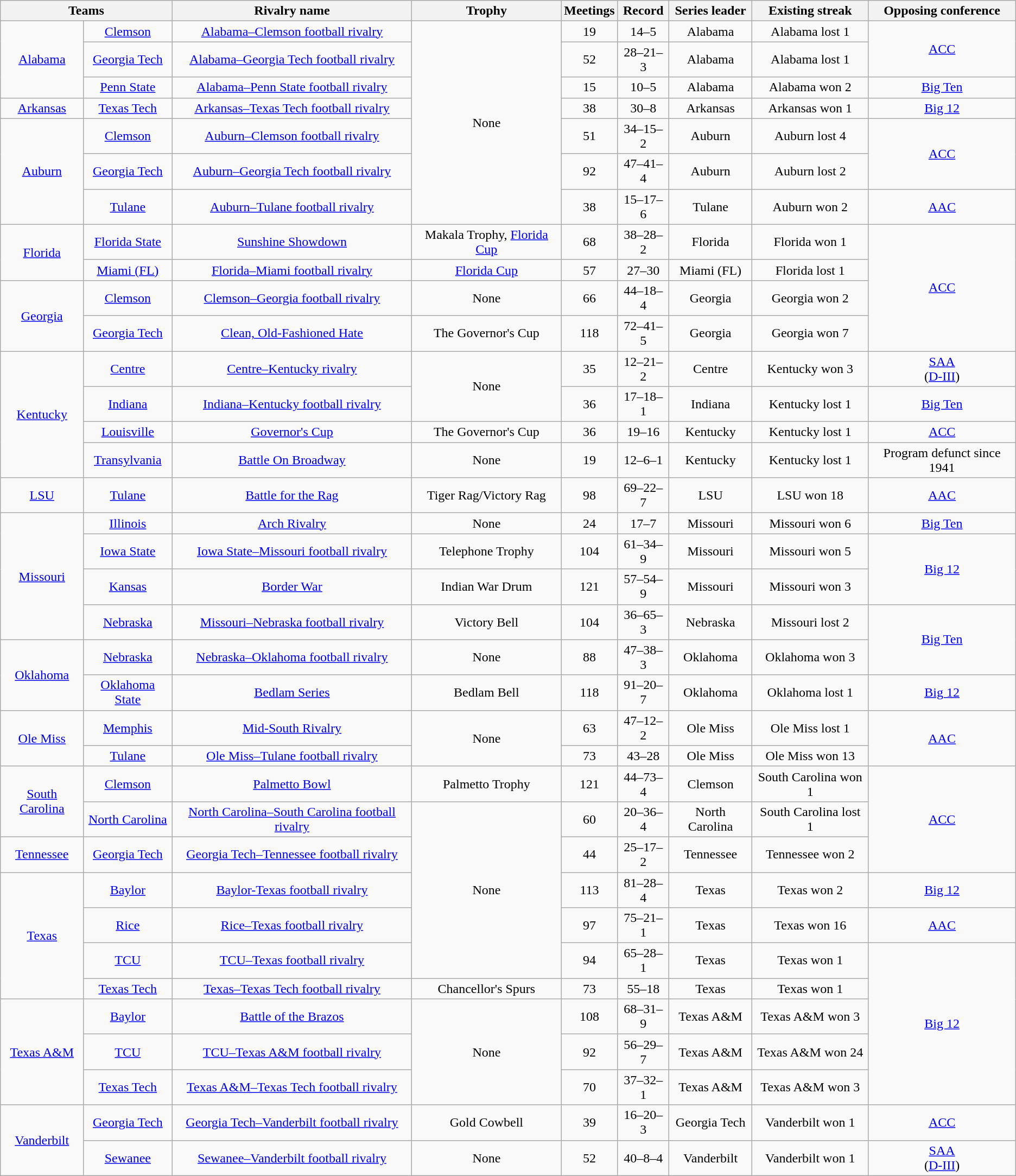<table class="wikitable" style="text-align: center;">
<tr>
<th colspan="2" scope="col">Teams</th>
<th scope="col">Rivalry name</th>
<th scope="col">Trophy</th>
<th scope="col">Meetings</th>
<th scope="col">Record</th>
<th scope="col">Series leader</th>
<th scope="col">Existing streak</th>
<th scope="col">Opposing conference</th>
</tr>
<tr>
<td rowspan="3"><a href='#'>Alabama</a></td>
<td><a href='#'>Clemson</a></td>
<td><a href='#'>Alabama–Clemson football rivalry</a></td>
<td rowspan="7">None</td>
<td>19</td>
<td>14–5</td>
<td>Alabama</td>
<td>Alabama lost 1</td>
<td rowspan="2"><a href='#'>ACC</a></td>
</tr>
<tr>
<td><a href='#'>Georgia Tech</a></td>
<td><a href='#'>Alabama–Georgia Tech football rivalry</a></td>
<td>52</td>
<td>28–21–3</td>
<td>Alabama</td>
<td>Alabama lost 1</td>
</tr>
<tr>
<td><a href='#'>Penn State</a></td>
<td><a href='#'>Alabama–Penn State football rivalry</a></td>
<td>15</td>
<td>10–5</td>
<td>Alabama</td>
<td>Alabama won 2</td>
<td><a href='#'>Big Ten</a></td>
</tr>
<tr>
<td><a href='#'>Arkansas</a></td>
<td><a href='#'>Texas Tech</a></td>
<td><a href='#'>Arkansas–Texas Tech football rivalry</a></td>
<td>38</td>
<td>30–8</td>
<td>Arkansas</td>
<td>Arkansas won 1</td>
<td><a href='#'>Big 12</a></td>
</tr>
<tr>
<td rowspan="3"><a href='#'>Auburn</a></td>
<td><a href='#'>Clemson</a></td>
<td><a href='#'>Auburn–Clemson football rivalry</a></td>
<td>51</td>
<td>34–15–2</td>
<td>Auburn</td>
<td>Auburn lost 4</td>
<td rowspan="2"><a href='#'>ACC</a></td>
</tr>
<tr>
<td><a href='#'>Georgia Tech</a></td>
<td><a href='#'>Auburn–Georgia Tech football rivalry</a></td>
<td>92</td>
<td>47–41–4</td>
<td>Auburn</td>
<td>Auburn lost 2</td>
</tr>
<tr>
<td><a href='#'>Tulane</a></td>
<td><a href='#'>Auburn–Tulane football rivalry</a></td>
<td>38</td>
<td>15–17–6</td>
<td>Tulane</td>
<td>Auburn won 2</td>
<td><a href='#'>AAC</a></td>
</tr>
<tr>
<td rowspan="2"><a href='#'>Florida</a></td>
<td><a href='#'>Florida State</a></td>
<td><a href='#'>Sunshine Showdown</a></td>
<td>Makala Trophy, <a href='#'>Florida Cup</a></td>
<td>68</td>
<td>38–28–2</td>
<td>Florida</td>
<td>Florida won 1</td>
<td rowspan="4"><a href='#'>ACC</a></td>
</tr>
<tr>
<td><a href='#'>Miami (FL)</a></td>
<td><a href='#'>Florida–Miami football rivalry</a></td>
<td><a href='#'>Florida Cup</a></td>
<td>57</td>
<td>27–30</td>
<td>Miami (FL)</td>
<td>Florida lost 1</td>
</tr>
<tr>
<td rowspan="2"><a href='#'>Georgia</a></td>
<td><a href='#'>Clemson</a></td>
<td><a href='#'>Clemson–Georgia football rivalry</a></td>
<td>None</td>
<td>66</td>
<td>44–18–4</td>
<td>Georgia</td>
<td>Georgia won 2</td>
</tr>
<tr>
<td><a href='#'>Georgia Tech</a></td>
<td><a href='#'>Clean, Old-Fashioned Hate</a></td>
<td>The Governor's Cup</td>
<td>118</td>
<td>72–41–5</td>
<td>Georgia</td>
<td>Georgia won 7</td>
</tr>
<tr>
<td rowspan="4"><a href='#'>Kentucky</a></td>
<td><a href='#'>Centre</a></td>
<td><a href='#'>Centre–Kentucky rivalry</a></td>
<td rowspan="2">None</td>
<td>35</td>
<td>12–21–2</td>
<td>Centre</td>
<td>Kentucky won 3</td>
<td><a href='#'>SAA</a><br>(<a href='#'>D-III</a>)</td>
</tr>
<tr>
<td><a href='#'>Indiana</a></td>
<td><a href='#'>Indiana–Kentucky football rivalry</a></td>
<td>36</td>
<td>17–18–1</td>
<td>Indiana</td>
<td>Kentucky lost 1</td>
<td><a href='#'>Big Ten</a></td>
</tr>
<tr>
<td><a href='#'>Louisville</a></td>
<td><a href='#'>Governor's Cup</a></td>
<td>The Governor's Cup</td>
<td>36</td>
<td>19–16</td>
<td>Kentucky</td>
<td>Kentucky lost 1</td>
<td><a href='#'>ACC</a></td>
</tr>
<tr>
<td><a href='#'>Transylvania</a></td>
<td><a href='#'>Battle On Broadway</a></td>
<td>None</td>
<td>19</td>
<td>12–6–1</td>
<td>Kentucky</td>
<td>Kentucky lost 1</td>
<td>Program defunct since 1941</td>
</tr>
<tr>
<td><a href='#'>LSU</a></td>
<td><a href='#'>Tulane</a></td>
<td><a href='#'>Battle for the Rag</a></td>
<td>Tiger Rag/Victory Rag</td>
<td>98</td>
<td>69–22–7</td>
<td>LSU</td>
<td>LSU won 18</td>
<td><a href='#'>AAC</a></td>
</tr>
<tr>
<td rowspan="4"><a href='#'>Missouri</a></td>
<td><a href='#'>Illinois</a></td>
<td><a href='#'>Arch Rivalry</a></td>
<td>None</td>
<td>24</td>
<td>17–7</td>
<td>Missouri</td>
<td>Missouri won 6</td>
<td><a href='#'>Big Ten</a></td>
</tr>
<tr>
<td><a href='#'>Iowa State</a></td>
<td><a href='#'>Iowa State–Missouri football rivalry</a></td>
<td>Telephone Trophy</td>
<td>104</td>
<td>61–34–9</td>
<td>Missouri</td>
<td>Missouri won 5</td>
<td rowspan="2"><a href='#'>Big 12</a></td>
</tr>
<tr>
<td><a href='#'>Kansas</a></td>
<td><a href='#'>Border War</a></td>
<td>Indian War Drum</td>
<td>121</td>
<td>57–54–9</td>
<td>Missouri</td>
<td>Missouri won 3</td>
</tr>
<tr>
<td><a href='#'>Nebraska</a></td>
<td><a href='#'>Missouri–Nebraska football rivalry</a></td>
<td>Victory Bell</td>
<td>104</td>
<td>36–65–3</td>
<td>Nebraska</td>
<td>Missouri lost 2</td>
<td rowspan="2"><a href='#'>Big Ten</a></td>
</tr>
<tr>
<td rowspan="2"><a href='#'>Oklahoma</a></td>
<td><a href='#'>Nebraska</a></td>
<td><a href='#'>Nebraska–Oklahoma football rivalry</a></td>
<td>None</td>
<td>88</td>
<td>47–38–3</td>
<td>Oklahoma</td>
<td>Oklahoma won 3</td>
</tr>
<tr>
<td><a href='#'>Oklahoma State</a></td>
<td><a href='#'>Bedlam Series</a></td>
<td>Bedlam Bell</td>
<td>118</td>
<td>91–20–7</td>
<td>Oklahoma</td>
<td>Oklahoma lost 1</td>
<td><a href='#'>Big 12</a></td>
</tr>
<tr>
<td rowspan="2"><a href='#'>Ole Miss</a></td>
<td><a href='#'>Memphis</a></td>
<td><a href='#'>Mid-South Rivalry</a></td>
<td rowspan="2">None</td>
<td>63</td>
<td>47–12–2</td>
<td>Ole Miss</td>
<td>Ole Miss lost 1</td>
<td rowspan="2"><a href='#'>AAC</a></td>
</tr>
<tr>
<td><a href='#'>Tulane</a></td>
<td><a href='#'>Ole Miss–Tulane football rivalry</a></td>
<td>73</td>
<td>43–28</td>
<td>Ole Miss</td>
<td>Ole Miss won 13</td>
</tr>
<tr>
<td rowspan="2"><a href='#'>South Carolina</a></td>
<td><a href='#'>Clemson</a></td>
<td><a href='#'>Palmetto Bowl</a></td>
<td>Palmetto Trophy</td>
<td>121</td>
<td>44–73–4</td>
<td>Clemson</td>
<td>South Carolina won 1</td>
<td rowspan="3"><a href='#'>ACC</a></td>
</tr>
<tr>
<td><a href='#'>North Carolina</a></td>
<td><a href='#'>North Carolina–South Carolina football rivalry</a></td>
<td rowspan="5">None</td>
<td>60</td>
<td>20–36–4</td>
<td>North Carolina</td>
<td>South Carolina lost 1</td>
</tr>
<tr>
<td><a href='#'>Tennessee</a></td>
<td><a href='#'>Georgia Tech</a></td>
<td><a href='#'>Georgia Tech–Tennessee football rivalry</a></td>
<td>44</td>
<td>25–17–2</td>
<td>Tennessee</td>
<td>Tennessee won 2</td>
</tr>
<tr>
<td rowspan="4"><a href='#'>Texas</a></td>
<td><a href='#'>Baylor</a></td>
<td><a href='#'>Baylor-Texas football rivalry</a></td>
<td>113</td>
<td>81–28–4</td>
<td>Texas</td>
<td>Texas won 2</td>
<td><a href='#'>Big 12</a></td>
</tr>
<tr>
<td><a href='#'>Rice</a></td>
<td><a href='#'>Rice–Texas football rivalry</a></td>
<td>97</td>
<td>75–21–1</td>
<td>Texas</td>
<td>Texas won 16</td>
<td><a href='#'>AAC</a></td>
</tr>
<tr>
<td><a href='#'>TCU</a></td>
<td><a href='#'>TCU–Texas football rivalry</a></td>
<td>94</td>
<td>65–28–1</td>
<td>Texas</td>
<td>Texas won 1</td>
<td rowspan="5"><a href='#'>Big 12</a></td>
</tr>
<tr>
<td><a href='#'>Texas Tech</a></td>
<td><a href='#'>Texas–Texas Tech football rivalry</a></td>
<td>Chancellor's Spurs</td>
<td>73</td>
<td>55–18</td>
<td>Texas</td>
<td>Texas won 1</td>
</tr>
<tr>
<td rowspan="3"><a href='#'>Texas A&M</a></td>
<td><a href='#'>Baylor</a></td>
<td><a href='#'>Battle of the Brazos</a></td>
<td rowspan="3">None</td>
<td>108</td>
<td>68–31–9</td>
<td>Texas A&M</td>
<td>Texas A&M won 3</td>
</tr>
<tr>
<td><a href='#'>TCU</a></td>
<td><a href='#'>TCU–Texas A&M football rivalry</a></td>
<td>92</td>
<td>56–29–7</td>
<td>Texas A&M</td>
<td>Texas A&M won 24</td>
</tr>
<tr>
<td><a href='#'>Texas Tech</a></td>
<td><a href='#'>Texas A&M–Texas Tech football rivalry</a></td>
<td>70</td>
<td>37–32–1</td>
<td>Texas A&M</td>
<td>Texas A&M won 3</td>
</tr>
<tr>
<td rowspan="2"><a href='#'>Vanderbilt</a></td>
<td><a href='#'>Georgia Tech</a></td>
<td><a href='#'>Georgia Tech–Vanderbilt football rivalry</a></td>
<td>Gold Cowbell</td>
<td>39</td>
<td>16–20–3</td>
<td>Georgia Tech</td>
<td>Vanderbilt won 1</td>
<td><a href='#'>ACC</a></td>
</tr>
<tr>
<td><a href='#'>Sewanee</a></td>
<td><a href='#'>Sewanee–Vanderbilt football rivalry</a></td>
<td>None</td>
<td>52</td>
<td>40–8–4</td>
<td>Vanderbilt</td>
<td>Vanderbilt won 1</td>
<td><a href='#'>SAA</a><br>(<a href='#'>D-III</a>)</td>
</tr>
</table>
